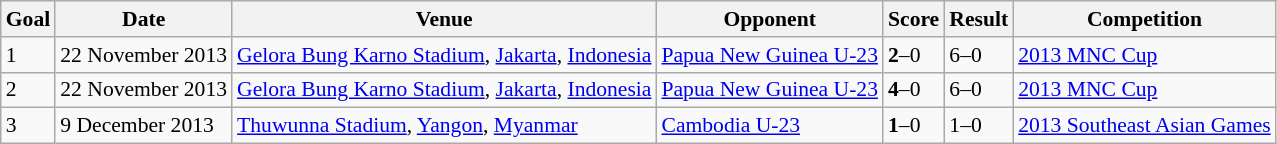<table class="wikitable" style="font-size:90%">
<tr>
<th>Goal</th>
<th>Date</th>
<th>Venue</th>
<th>Opponent</th>
<th>Score</th>
<th>Result</th>
<th>Competition</th>
</tr>
<tr>
<td>1</td>
<td>22 November 2013</td>
<td><a href='#'>Gelora Bung Karno Stadium</a>, <a href='#'>Jakarta</a>, <a href='#'>Indonesia</a></td>
<td> <a href='#'>Papua New Guinea U-23</a></td>
<td><strong>2</strong>–0</td>
<td>6–0</td>
<td><a href='#'>2013 MNC Cup</a></td>
</tr>
<tr>
<td>2</td>
<td>22 November 2013</td>
<td><a href='#'>Gelora Bung Karno Stadium</a>, <a href='#'>Jakarta</a>, <a href='#'>Indonesia</a></td>
<td> <a href='#'>Papua New Guinea U-23</a></td>
<td><strong>4</strong>–0</td>
<td>6–0</td>
<td><a href='#'>2013 MNC Cup</a></td>
</tr>
<tr>
<td>3</td>
<td>9 December 2013</td>
<td><a href='#'>Thuwunna Stadium</a>, <a href='#'>Yangon</a>, <a href='#'>Myanmar</a></td>
<td> <a href='#'>Cambodia U-23</a></td>
<td><strong>1</strong>–0</td>
<td>1–0</td>
<td><a href='#'>2013 Southeast Asian Games</a></td>
</tr>
</table>
